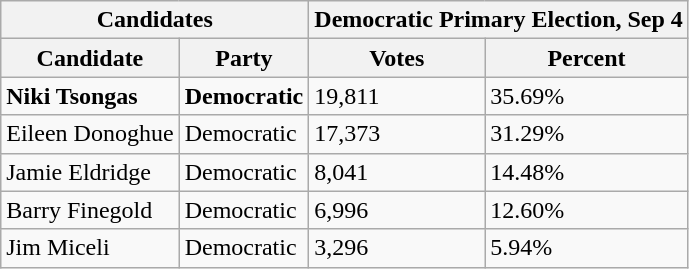<table class=wikitable>
<tr>
<th colspan=2>Candidates</th>
<th colspan=2>Democratic Primary Election, Sep 4</th>
</tr>
<tr>
<th>Candidate</th>
<th>Party</th>
<th>Votes</th>
<th>Percent</th>
</tr>
<tr>
<td><strong>Niki Tsongas</strong></td>
<td><strong>Democratic</strong></td>
<td>19,811</td>
<td>35.69%</td>
</tr>
<tr>
<td>Eileen Donoghue</td>
<td>Democratic</td>
<td>17,373</td>
<td>31.29%</td>
</tr>
<tr>
<td>Jamie Eldridge</td>
<td>Democratic</td>
<td>8,041</td>
<td>14.48%</td>
</tr>
<tr>
<td>Barry Finegold</td>
<td>Democratic</td>
<td>6,996</td>
<td>12.60%</td>
</tr>
<tr>
<td>Jim Miceli</td>
<td>Democratic</td>
<td>3,296</td>
<td>5.94%</td>
</tr>
</table>
